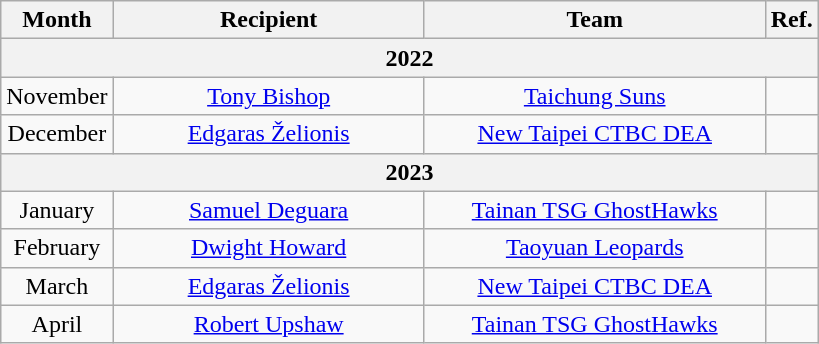<table class="wikitable" style="text-align: center;">
<tr>
<th>Month</th>
<th style="width:200px;">Recipient</th>
<th style="width:220px;">Team</th>
<th style="width:20px;">Ref.</th>
</tr>
<tr>
<th colspan=6>2022</th>
</tr>
<tr>
<td>November</td>
<td><a href='#'>Tony Bishop</a></td>
<td><a href='#'>Taichung Suns</a></td>
<td></td>
</tr>
<tr>
<td>December</td>
<td><a href='#'>Edgaras Želionis</a></td>
<td><a href='#'>New Taipei CTBC DEA</a></td>
<td></td>
</tr>
<tr>
<th colspan=6>2023</th>
</tr>
<tr>
<td>January</td>
<td><a href='#'>Samuel Deguara</a></td>
<td><a href='#'>Tainan TSG GhostHawks</a></td>
<td></td>
</tr>
<tr>
<td>February</td>
<td><a href='#'>Dwight Howard</a></td>
<td><a href='#'>Taoyuan Leopards</a></td>
<td></td>
</tr>
<tr>
<td>March</td>
<td><a href='#'>Edgaras Želionis</a></td>
<td><a href='#'>New Taipei CTBC DEA</a></td>
<td></td>
</tr>
<tr>
<td>April</td>
<td><a href='#'>Robert Upshaw</a></td>
<td><a href='#'>Tainan TSG GhostHawks</a></td>
<td></td>
</tr>
</table>
